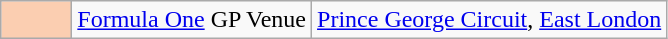<table class="wikitable">
<tr>
<td width=40px align=center style="background-color:#FBCEB1"></td>
<td><a href='#'>Formula One</a> GP Venue</td>
<td><a href='#'>Prince George Circuit</a>, <a href='#'>East London</a></td>
</tr>
</table>
